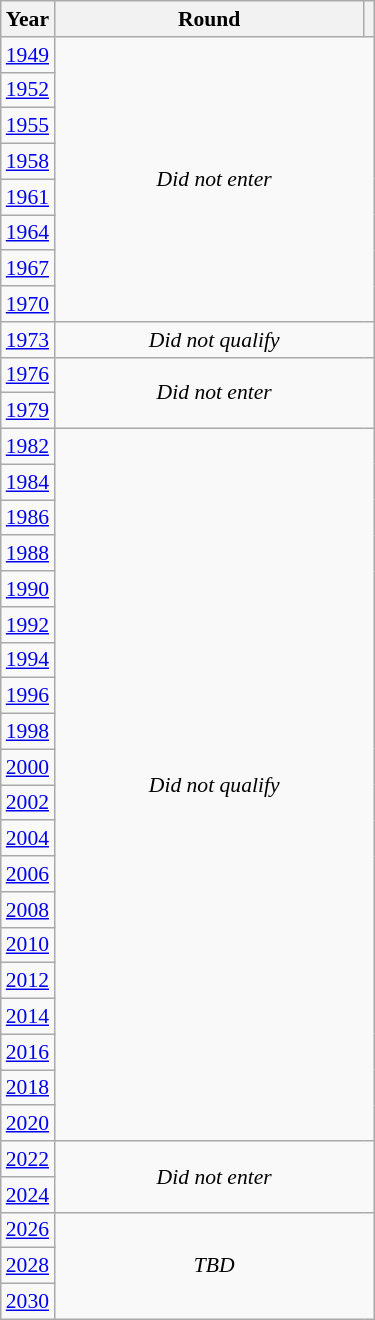<table class="wikitable" style="text-align: center; font-size:90%">
<tr>
<th>Year</th>
<th style="width:200px">Round</th>
<th></th>
</tr>
<tr>
<td><a href='#'>1949</a></td>
<td colspan="2" rowspan="8"><em>Did not enter</em></td>
</tr>
<tr>
<td><a href='#'>1952</a></td>
</tr>
<tr>
<td><a href='#'>1955</a></td>
</tr>
<tr>
<td><a href='#'>1958</a></td>
</tr>
<tr>
<td><a href='#'>1961</a></td>
</tr>
<tr>
<td><a href='#'>1964</a></td>
</tr>
<tr>
<td><a href='#'>1967</a></td>
</tr>
<tr>
<td><a href='#'>1970</a></td>
</tr>
<tr>
<td><a href='#'>1973</a></td>
<td colspan="2"><em>Did not qualify</em></td>
</tr>
<tr>
<td><a href='#'>1976</a></td>
<td colspan="2" rowspan="2"><em>Did not enter</em></td>
</tr>
<tr>
<td><a href='#'>1979</a></td>
</tr>
<tr>
<td><a href='#'>1982</a></td>
<td colspan="2" rowspan="20"><em>Did not qualify</em></td>
</tr>
<tr>
<td><a href='#'>1984</a></td>
</tr>
<tr>
<td><a href='#'>1986</a></td>
</tr>
<tr>
<td><a href='#'>1988</a></td>
</tr>
<tr>
<td><a href='#'>1990</a></td>
</tr>
<tr>
<td><a href='#'>1992</a></td>
</tr>
<tr>
<td><a href='#'>1994</a></td>
</tr>
<tr>
<td><a href='#'>1996</a></td>
</tr>
<tr>
<td><a href='#'>1998</a></td>
</tr>
<tr>
<td><a href='#'>2000</a></td>
</tr>
<tr>
<td><a href='#'>2002</a></td>
</tr>
<tr>
<td><a href='#'>2004</a></td>
</tr>
<tr>
<td><a href='#'>2006</a></td>
</tr>
<tr>
<td><a href='#'>2008</a></td>
</tr>
<tr>
<td><a href='#'>2010</a></td>
</tr>
<tr>
<td><a href='#'>2012</a></td>
</tr>
<tr>
<td><a href='#'>2014</a></td>
</tr>
<tr>
<td><a href='#'>2016</a></td>
</tr>
<tr>
<td><a href='#'>2018</a></td>
</tr>
<tr>
<td><a href='#'>2020</a></td>
</tr>
<tr>
<td><a href='#'>2022</a></td>
<td colspan="2" rowspan="2"><em>Did not enter</em></td>
</tr>
<tr>
<td><a href='#'>2024</a></td>
</tr>
<tr>
<td><a href='#'>2026</a></td>
<td colspan="2" rowspan="3"><em>TBD</em></td>
</tr>
<tr>
<td><a href='#'>2028</a></td>
</tr>
<tr>
<td><a href='#'>2030</a></td>
</tr>
</table>
